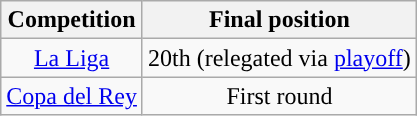<table class="wikitable" style="font-size:100%; text-align:center">
<tr>
<th>Competition</th>
<th>Final position</th>
</tr>
<tr style="background:">
<td><a href='#'>La Liga</a></td>
<td>20th (relegated via <a href='#'>playoff</a>)</td>
</tr>
<tr style="background:">
<td><a href='#'>Copa del Rey</a></td>
<td>First round</td>
</tr>
</table>
